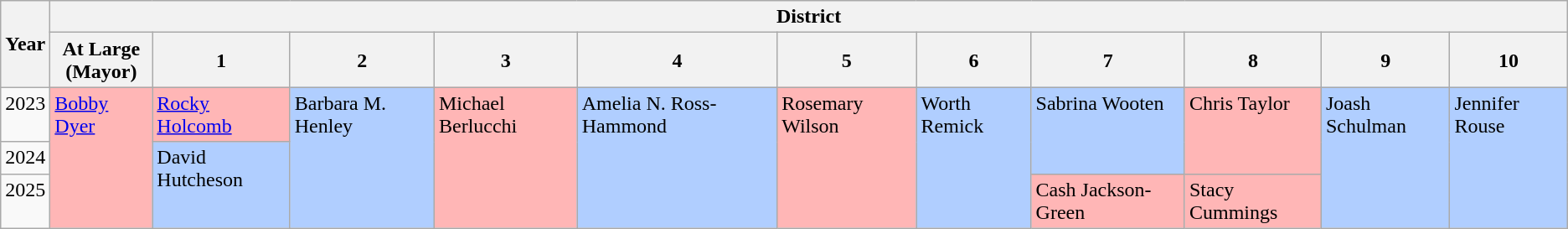<table class="wikitable">
<tr>
<th rowspan="2">Year</th>
<th colspan="11">District</th>
</tr>
<tr>
<th>At Large<br>(Mayor)</th>
<th>1<br></th>
<th>2<br></th>
<th>3<br></th>
<th>4<br></th>
<th>5<br></th>
<th>6<br></th>
<th>7<br></th>
<th>8<br></th>
<th>9<br></th>
<th>10<br></th>
</tr>
<tr valign=top>
<td>2023</td>
<td style="background-color:#FFB6B6"; rowspan="3"><a href='#'>Bobby Dyer</a></td>
<td style="background-color:#FFB6B6"; rowspan="1"><a href='#'>Rocky Holcomb</a></td>
<td style="background-color:#B0CEFF"; rowspan="3">Barbara M. Henley</td>
<td style="background-color:#FFB6B6"; rowspan="3">Michael Berlucchi</td>
<td style="background-color:#B0CEFF"; rowspan="3">Amelia N. Ross-Hammond</td>
<td style="background-color:#FFB6B6"; rowspan="3">Rosemary Wilson</td>
<td style="background-color:#B0CEFF"; rowspan="3">Worth Remick</td>
<td style="background-color:#B0CEFF"; rowspan="2">Sabrina Wooten</td>
<td style="background-color:#FFB6B6"; rowspan="2">Chris Taylor</td>
<td style="background-color:#B0CEFF"; rowspan="3">Joash Schulman</td>
<td style="background-color:#B0CEFF"; rowspan="3">Jennifer Rouse</td>
</tr>
<tr valign=top>
<td>2024</td>
<td style="background-color:#B0CEFF"; rowspan="2">David Hutcheson</td>
</tr>
<tr valign=top>
<td>2025</td>
<td style="background-color:#FFB6B6"; rowspan="1">Cash Jackson-Green</td>
<td style="background-color:#FFB6B6"; rowspan="1">Stacy Cummings</td>
</tr>
</table>
